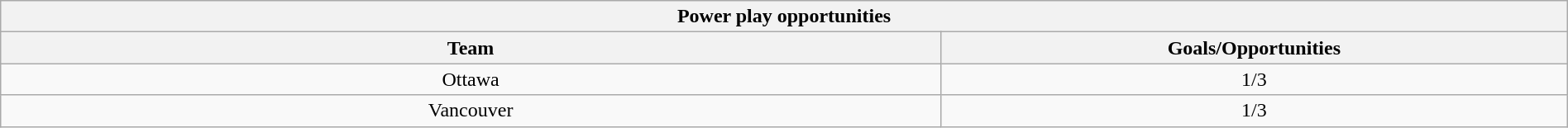<table class="wikitable" style="width:100%;text-align: center;">
<tr>
<th colspan=2>Power play opportunities</th>
</tr>
<tr>
<th style="width:60%;">Team</th>
<th style="width:40%;">Goals/Opportunities</th>
</tr>
<tr>
<td>Ottawa</td>
<td>1/3</td>
</tr>
<tr>
<td>Vancouver</td>
<td>1/3</td>
</tr>
</table>
